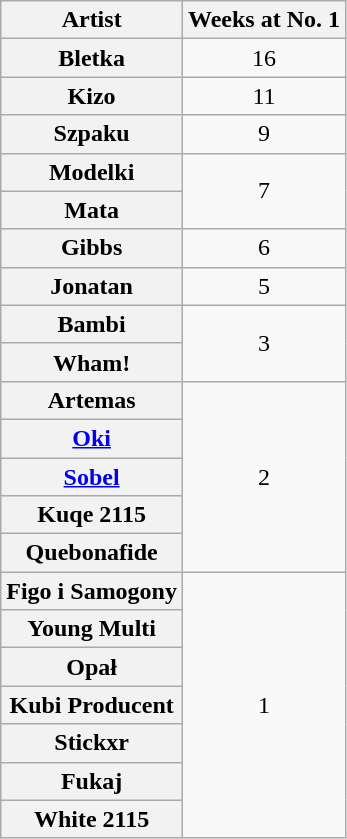<table class="wikitable plainrowheaders" style="text-align:center;">
<tr>
<th>Artist</th>
<th>Weeks at No. 1</th>
</tr>
<tr>
<th scope="row">Bletka</th>
<td>16</td>
</tr>
<tr>
<th scope="row">Kizo</th>
<td>11</td>
</tr>
<tr>
<th scope="row">Szpaku</th>
<td>9</td>
</tr>
<tr>
<th scope="row">Modelki</th>
<td rowspan="2">7</td>
</tr>
<tr>
<th scope="row">Mata</th>
</tr>
<tr>
<th scope="row">Gibbs</th>
<td>6</td>
</tr>
<tr>
<th scope="row">Jonatan</th>
<td>5</td>
</tr>
<tr>
<th scope="row">Bambi</th>
<td rowspan="2">3</td>
</tr>
<tr>
<th scope="row">Wham!</th>
</tr>
<tr>
<th scope="row">Artemas</th>
<td rowspan="5">2</td>
</tr>
<tr>
<th scope="row"><a href='#'>Oki</a></th>
</tr>
<tr>
<th scope="row"><a href='#'>Sobel</a></th>
</tr>
<tr>
<th scope="row">Kuqe 2115</th>
</tr>
<tr>
<th scope="row">Quebonafide</th>
</tr>
<tr>
<th scope="row">Figo i Samogony</th>
<td rowspan="7">1</td>
</tr>
<tr>
<th scope="row">Young Multi</th>
</tr>
<tr>
<th scope="row">Opał</th>
</tr>
<tr>
<th scope="row">Kubi Producent</th>
</tr>
<tr>
<th scope="row">Stickxr</th>
</tr>
<tr>
<th scope="row">Fukaj</th>
</tr>
<tr>
<th scope="row">White 2115</th>
</tr>
</table>
